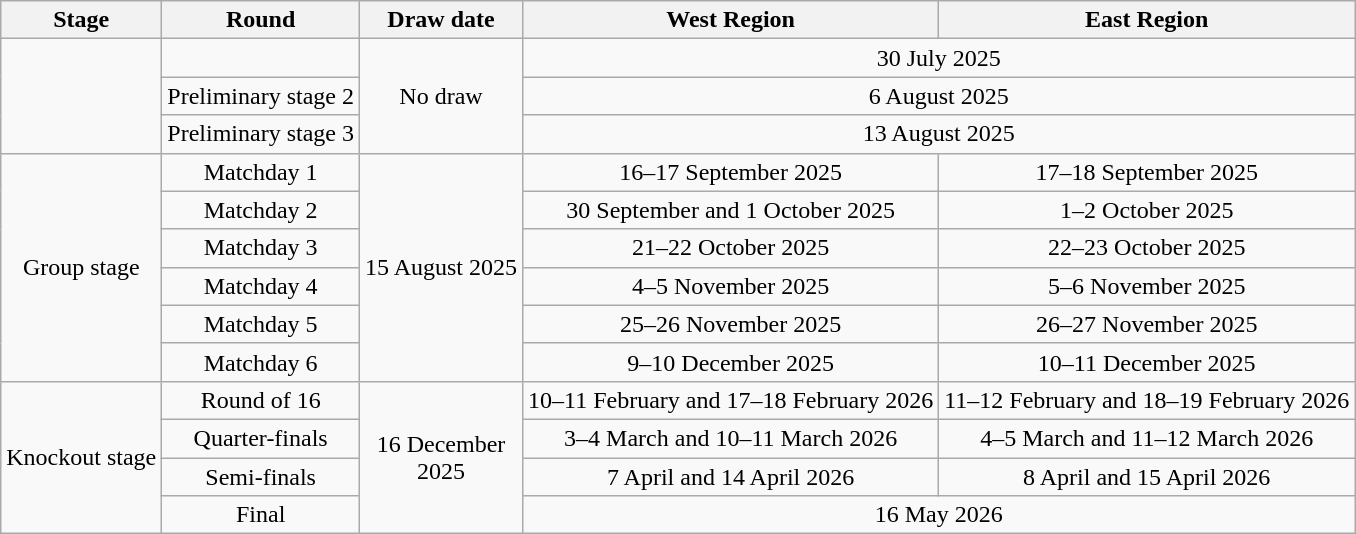<table class="wikitable" style="text-align:center">
<tr>
<th>Stage</th>
<th>Round</th>
<th>Draw date</th>
<th>West Region</th>
<th>East Region</th>
</tr>
<tr>
<td rowspan="3"></td>
<td></td>
<td rowspan="3">No draw</td>
<td colspan="2">30 July 2025</td>
</tr>
<tr>
<td>Preliminary stage 2</td>
<td colspan="2">6 August 2025</td>
</tr>
<tr>
<td>Preliminary stage 3</td>
<td colspan="2">13 August 2025</td>
</tr>
<tr>
<td rowspan=6>Group stage</td>
<td>Matchday 1</td>
<td rowspan="6">15 August 2025</td>
<td>16–17 September 2025</td>
<td>17–18 September 2025</td>
</tr>
<tr>
<td>Matchday 2</td>
<td>30 September and 1 October 2025</td>
<td>1–2 October 2025</td>
</tr>
<tr>
<td>Matchday 3</td>
<td>21–22 October 2025</td>
<td>22–23 October 2025</td>
</tr>
<tr>
<td>Matchday 4</td>
<td>4–5 November 2025</td>
<td>5–6 November 2025</td>
</tr>
<tr>
<td>Matchday 5</td>
<td>25–26 November 2025</td>
<td>26–27 November 2025</td>
</tr>
<tr>
<td>Matchday 6</td>
<td>9–10 December 2025</td>
<td>10–11 December 2025</td>
</tr>
<tr>
<td rowspan=4>Knockout stage</td>
<td>Round of 16</td>
<td rowspan="4">16 December<br>2025</td>
<td>10–11 February and 17–18 February 2026</td>
<td>11–12 February and 18–19 February 2026</td>
</tr>
<tr>
<td>Quarter-finals</td>
<td>3–4 March and 10–11 March 2026</td>
<td>4–5 March and 11–12 March 2026</td>
</tr>
<tr>
<td>Semi-finals</td>
<td>7 April and 14 April 2026</td>
<td>8 April and 15 April 2026</td>
</tr>
<tr>
<td>Final</td>
<td colspan=2>16 May 2026</td>
</tr>
</table>
